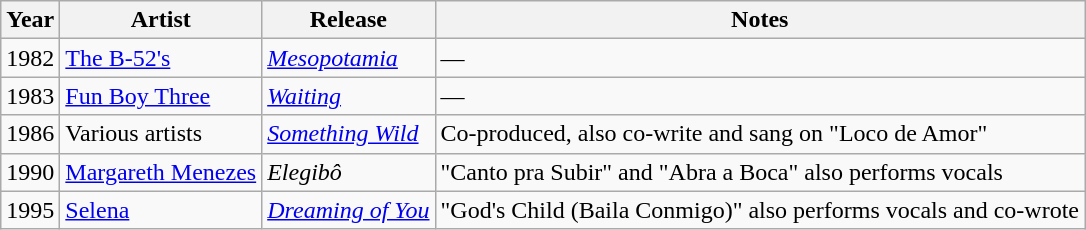<table class="wikitable">
<tr>
<th>Year</th>
<th>Artist</th>
<th>Release</th>
<th>Notes</th>
</tr>
<tr>
<td>1982</td>
<td><a href='#'>The B-52's</a></td>
<td><em><a href='#'>Mesopotamia</a></em></td>
<td>—</td>
</tr>
<tr>
<td>1983</td>
<td><a href='#'>Fun Boy Three</a></td>
<td><em><a href='#'>Waiting</a></em></td>
<td>—</td>
</tr>
<tr>
<td>1986</td>
<td>Various artists</td>
<td><em><a href='#'>Something Wild</a></em></td>
<td>Co-produced, also co-write and sang on "Loco de Amor"</td>
</tr>
<tr>
<td>1990</td>
<td><a href='#'>Margareth Menezes</a></td>
<td><em>Elegibô</em></td>
<td>"Canto pra Subir" and "Abra a Boca" also performs vocals</td>
</tr>
<tr>
<td>1995</td>
<td><a href='#'>Selena</a></td>
<td><em><a href='#'>Dreaming of You</a></em></td>
<td>"God's Child (Baila Conmigo)" also performs vocals and co-wrote</td>
</tr>
</table>
